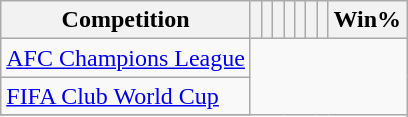<table class="sortable wikitable" style="text-align:center;">
<tr>
<th>Competition</th>
<th></th>
<th></th>
<th></th>
<th></th>
<th></th>
<th></th>
<th></th>
<th>Win%</th>
</tr>
<tr>
<td align=left><a href='#'>AFC Champions League</a><br></td>
</tr>
<tr>
<td align=left><a href='#'>FIFA Club World Cup</a><br></td>
</tr>
<tr>
</tr>
</table>
